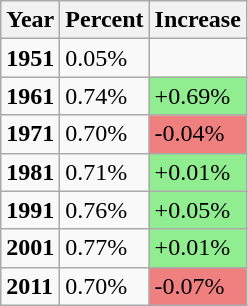<table class="wikitable">
<tr>
<th>Year</th>
<th>Percent</th>
<th>Increase</th>
</tr>
<tr>
<td><strong>1951</strong></td>
<td>0.05%</td>
<td></td>
</tr>
<tr>
<td><strong>1961</strong></td>
<td>0.74%</td>
<td style="background: LightGreen">+0.69%</td>
</tr>
<tr>
<td><strong>1971</strong></td>
<td>0.70%</td>
<td style="background-color: lightcoral">-0.04%</td>
</tr>
<tr>
<td><strong>1981</strong></td>
<td>0.71%</td>
<td style="background: LightGreen">+0.01%</td>
</tr>
<tr>
<td><strong>1991</strong></td>
<td>0.76%</td>
<td style="background: LightGreen">+0.05%</td>
</tr>
<tr>
<td><strong>2001</strong></td>
<td>0.77%</td>
<td style="background: LightGreen">+0.01%</td>
</tr>
<tr>
<td><strong>2011</strong></td>
<td>0.70%</td>
<td style="background-color: lightcoral">-0.07%</td>
</tr>
</table>
